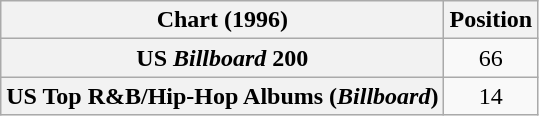<table class="wikitable sortable plainrowheaders" style="text-align:center">
<tr>
<th scope="col">Chart (1996)</th>
<th scope="col">Position</th>
</tr>
<tr>
<th scope="row">US <em>Billboard</em> 200</th>
<td>66</td>
</tr>
<tr>
<th scope="row">US Top R&B/Hip-Hop Albums (<em>Billboard</em>)</th>
<td>14</td>
</tr>
</table>
